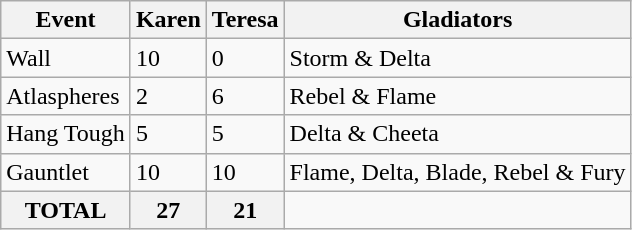<table class="wikitable">
<tr>
<th>Event</th>
<th>Karen</th>
<th>Teresa</th>
<th>Gladiators</th>
</tr>
<tr>
<td>Wall</td>
<td>10</td>
<td>0</td>
<td>Storm & Delta</td>
</tr>
<tr>
<td>Atlaspheres</td>
<td>2</td>
<td>6</td>
<td>Rebel & Flame</td>
</tr>
<tr>
<td>Hang Tough</td>
<td>5</td>
<td>5</td>
<td>Delta & Cheeta</td>
</tr>
<tr>
<td>Gauntlet</td>
<td>10</td>
<td>10</td>
<td>Flame, Delta, Blade, Rebel & Fury</td>
</tr>
<tr>
<th>TOTAL</th>
<th>27</th>
<th>21</th>
</tr>
</table>
